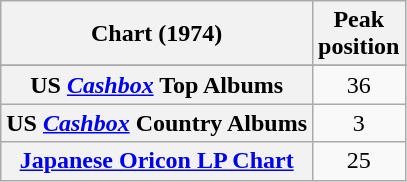<table class="wikitable sortable plainrowheaders" style="text-align:center;">
<tr>
<th>Chart (1974)</th>
<th>Peak<br>position</th>
</tr>
<tr>
</tr>
<tr>
</tr>
<tr>
</tr>
<tr>
</tr>
<tr>
<th scope="row">US <em><a href='#'>Cashbox</a></em> Top Albums</th>
<td align="center">36</td>
</tr>
<tr>
<th scope="row">US <em><a href='#'>Cashbox</a></em> Country Albums</th>
<td align="center">3</td>
</tr>
<tr>
<th scope="row"><a href='#'>Japanese Oricon LP Chart</a></th>
<td align="center">25</td>
</tr>
</table>
